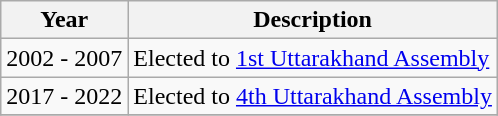<table class="wikitable">
<tr>
<th>Year</th>
<th>Description</th>
</tr>
<tr>
<td>2002 - 2007</td>
<td>Elected to <a href='#'>1st Uttarakhand Assembly</a></td>
</tr>
<tr>
<td>2017 - 2022</td>
<td>Elected to <a href='#'>4th Uttarakhand Assembly</a></td>
</tr>
<tr>
</tr>
</table>
